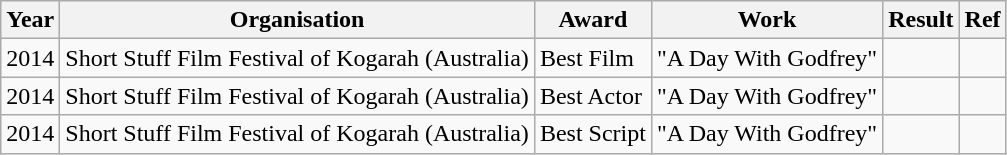<table class="wikitable sortable">
<tr>
<th>Year</th>
<th>Organisation</th>
<th>Award</th>
<th>Work</th>
<th>Result</th>
<th>Ref</th>
</tr>
<tr>
<td>2014</td>
<td>Short Stuff Film Festival of Kogarah (Australia)</td>
<td>Best Film</td>
<td>"A Day With Godfrey"</td>
<td></td>
<td></td>
</tr>
<tr>
<td>2014</td>
<td>Short Stuff Film Festival of Kogarah (Australia)</td>
<td>Best Actor</td>
<td>"A Day With Godfrey"</td>
<td></td>
<td></td>
</tr>
<tr>
<td>2014</td>
<td>Short Stuff Film Festival of Kogarah (Australia)</td>
<td>Best Script</td>
<td>"A Day With Godfrey"</td>
<td></td>
<td></td>
</tr>
</table>
